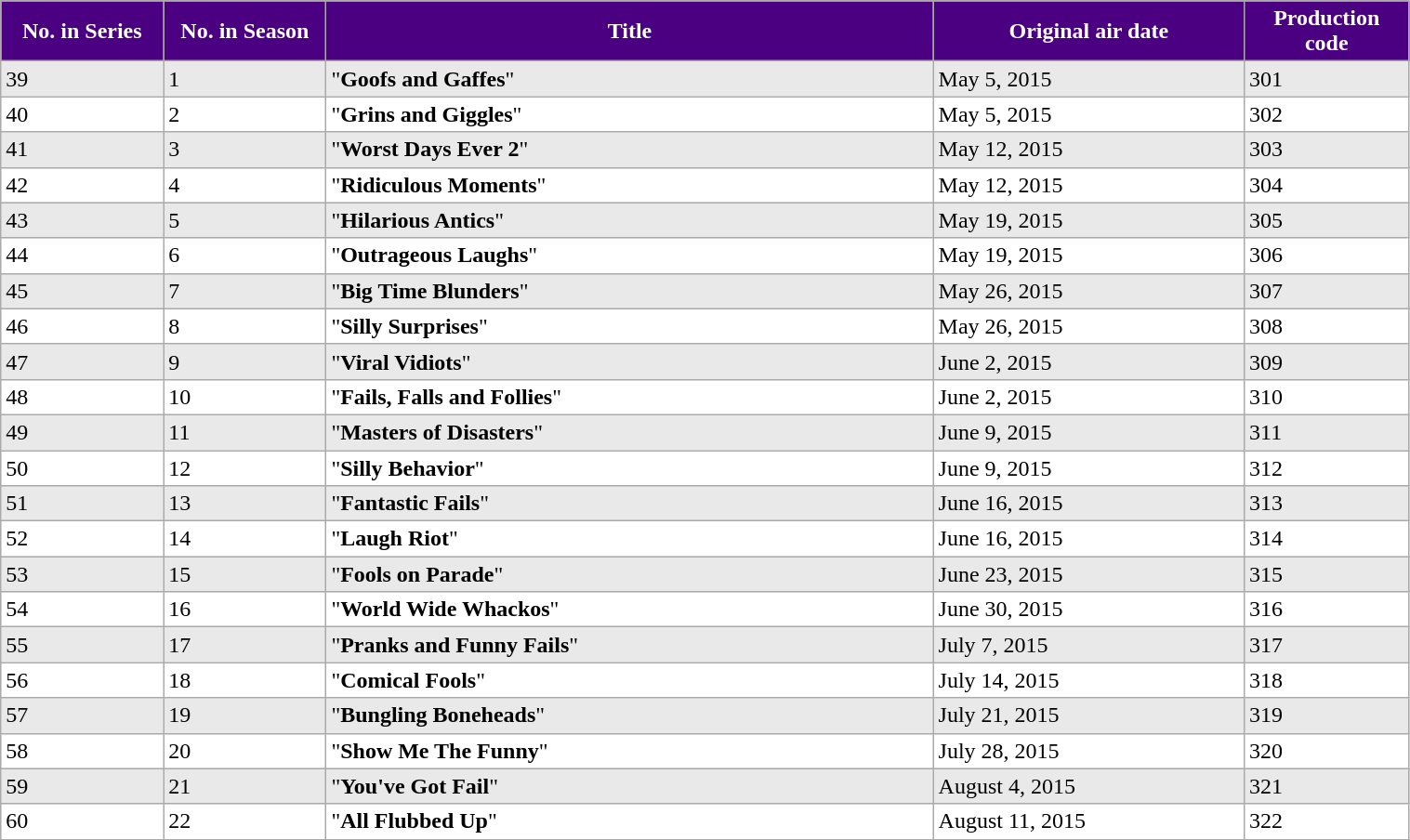<table class="wikitable" width=80%>
<tr>
<th style="background-color: #4B0082; color:#fff; width:75px;">No. in Series</th>
<th style="background-color: #4B0082; color:#fff; width:75px;">No. in Season</th>
<th style="background-color: #4B0082; color:#fff; width:300px;">Title</th>
<th style="background-color: #4B0082; color:#fff; width:150px;">Original air date</th>
<th style="background-color: #4B0082; color:#fff; width:50px;">Production code</th>
</tr>
<tr style="background-color: #e9e9e9;">
<td rowspan="1">39</td>
<td>1</td>
<td>"<strong>Goofs and Gaffes</strong>"</td>
<td>May 5, 2015</td>
<td>301</td>
</tr>
<tr style="background-color: #ffffff;">
<td rowspan="1">40</td>
<td>2</td>
<td>"<strong>Grins and Giggles</strong>"</td>
<td>May 5, 2015</td>
<td>302</td>
</tr>
<tr style="background-color: #e9e9e9;">
<td rowspan="1">41</td>
<td>3</td>
<td>"<strong>Worst Days Ever 2</strong>"</td>
<td>May 12, 2015</td>
<td>303</td>
</tr>
<tr style="background-color: #ffffff;">
<td rowspan="1">42</td>
<td>4</td>
<td>"<strong>Ridiculous Moments</strong>"</td>
<td>May 12, 2015</td>
<td>304</td>
</tr>
<tr style="background-color: #e9e9e9;">
<td rowspan="1">43</td>
<td>5</td>
<td>"<strong>Hilarious Antics</strong>"</td>
<td>May 19, 2015</td>
<td>305</td>
</tr>
<tr style="background-color: #ffffff;">
<td rowspan="1">44</td>
<td>6</td>
<td>"<strong>Outrageous Laughs</strong>"</td>
<td>May 19, 2015</td>
<td>306</td>
</tr>
<tr style="background-color: #e9e9e9;">
<td rowspan="1">45</td>
<td>7</td>
<td>"<strong>Big Time Blunders</strong>"</td>
<td>May 26, 2015</td>
<td>307</td>
</tr>
<tr style="background-color: #ffffff;">
<td rowspan="1">46</td>
<td>8</td>
<td>"<strong>Silly Surprises</strong>"</td>
<td>May 26, 2015</td>
<td>308</td>
</tr>
<tr style="background-color: #e9e9e9;">
<td rowspan="1">47</td>
<td>9</td>
<td>"<strong>Viral Vidiots</strong>"</td>
<td>June 2, 2015</td>
<td>309</td>
</tr>
<tr style="background-color: #ffffff;">
<td rowspan="1">48</td>
<td>10</td>
<td>"<strong>Fails, Falls and Follies</strong>"</td>
<td>June 2, 2015</td>
<td>310</td>
</tr>
<tr style="background-color: #e9e9e9;">
<td rowspan="1">49</td>
<td>11</td>
<td>"<strong>Masters of Disasters</strong>"</td>
<td>June 9, 2015</td>
<td>311</td>
</tr>
<tr style="background-color: #ffffff;">
<td rowspan="1">50</td>
<td>12</td>
<td>"<strong>Silly Behavior</strong>"</td>
<td>June 9, 2015</td>
<td>312</td>
</tr>
<tr style="background-color: #e9e9e9;">
<td rowspan="1">51</td>
<td>13</td>
<td>"<strong>Fantastic Fails</strong>"</td>
<td>June 16, 2015</td>
<td>313</td>
</tr>
<tr style="background-color: #ffffff;">
<td rowspan="1">52</td>
<td>14</td>
<td>"<strong>Laugh Riot</strong>"</td>
<td>June 16, 2015</td>
<td>314</td>
</tr>
<tr style="background-color: #e9e9e9;">
<td rowspan="1">53</td>
<td>15</td>
<td>"<strong>Fools on Parade</strong>"</td>
<td>June 23, 2015</td>
<td>315</td>
</tr>
<tr style="background-color: #ffffff;">
<td rowspan="1">54</td>
<td>16</td>
<td>"<strong>World Wide Whackos</strong>"</td>
<td>June 30, 2015</td>
<td>316</td>
</tr>
<tr style="background-color: #e9e9e9;">
<td rowspan="1">55</td>
<td>17</td>
<td>"<strong>Pranks and Funny Fails</strong>"</td>
<td>July 7, 2015</td>
<td>317</td>
</tr>
<tr style="background-color: #ffffff;">
<td rowspan="1">56</td>
<td>18</td>
<td>"<strong>Comical Fools</strong>"</td>
<td>July 14, 2015</td>
<td>318</td>
</tr>
<tr style="background-color: #e9e9e9;">
<td rowspan="1">57</td>
<td>19</td>
<td>"<strong>Bungling Boneheads</strong>"</td>
<td>July 21, 2015</td>
<td>319</td>
</tr>
<tr style="background-color: #ffffff;">
<td rowspan="1">58</td>
<td>20</td>
<td>"<strong>Show Me The Funny</strong>"</td>
<td>July 28, 2015</td>
<td>320</td>
</tr>
<tr style="background-color: #e9e9e9;">
<td rowspan="1">59</td>
<td>21</td>
<td>"<strong>You've Got Fail</strong>"</td>
<td>August 4, 2015</td>
<td>321</td>
</tr>
<tr style="background-color: #ffffff;">
<td rowspan="1">60</td>
<td>22</td>
<td>"<strong>All Flubbed Up</strong>"</td>
<td>August 11, 2015</td>
<td>322</td>
</tr>
<tr style="background-color: #e9e9e9;">
</tr>
</table>
